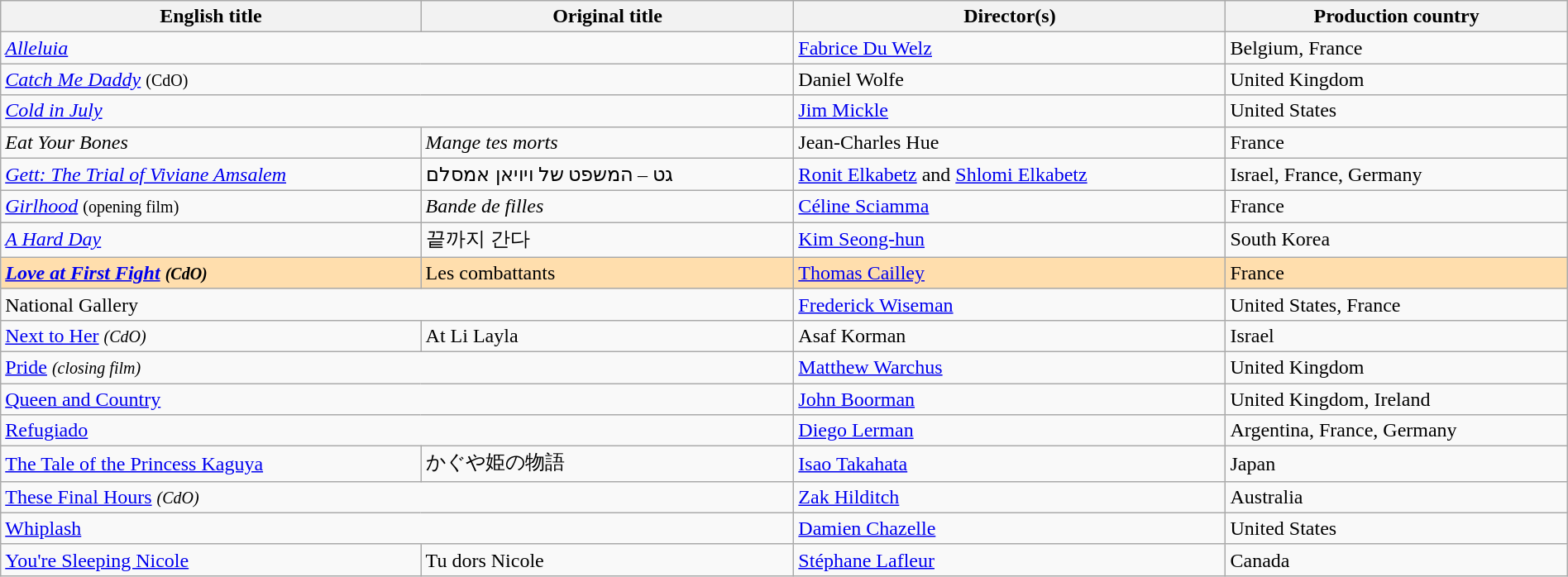<table class="wikitable" style="width:100%; margin-bottom:2px" cellpadding="5">
<tr>
<th scope="col">English title</th>
<th scope="col">Original title</th>
<th scope="col">Director(s)</th>
<th scope="col">Production country</th>
</tr>
<tr>
<td colspan="2"><em><a href='#'>Alleluia</a></em></td>
<td data-sort-value="Welz"><a href='#'>Fabrice Du Welz</a></td>
<td>Belgium, France</td>
</tr>
<tr>
<td colspan="2"><em><a href='#'>Catch Me Daddy</a></em> <small>(CdO)</small></td>
<td data-sort-value="Wolfe">Daniel Wolfe</td>
<td>United Kingdom</td>
</tr>
<tr>
<td colspan="2"><em><a href='#'>Cold in July</a></em></td>
<td data-sort-value="Mickle"><a href='#'>Jim Mickle</a></td>
<td>United States</td>
</tr>
<tr>
<td><em>Eat Your Bones</em></td>
<td><em>Mange tes morts</em></td>
<td data-sort-value="Hue">Jean-Charles Hue</td>
<td>France</td>
</tr>
<tr>
<td><em><a href='#'>Gett: The Trial of Viviane Amsalem</a></em></td>
<td>גט – המשפט של ויויאן אמסלם</td>
<td data-sort-value="Elkabetz"><a href='#'>Ronit Elkabetz</a> and <a href='#'>Shlomi Elkabetz</a></td>
<td>Israel, France, Germany</td>
</tr>
<tr>
<td><em><a href='#'>Girlhood</a></em> <small>(opening film)</small></td>
<td><em>Bande de filles</em></td>
<td data-sort-value="Sciamma"><a href='#'>Céline Sciamma</a></td>
<td>France</td>
</tr>
<tr>
<td data-sort-value="Hard Day"><em><a href='#'>A Hard Day</a></em></td>
<td data-sort-value="Moo-Deom">끝까지 간다</td>
<td data-sort-value="Seong-hun"><a href='#'>Kim Seong-hun</a></td>
<td>South Korea</td>
</tr>
<tr style="background:#FFDEAD;">
<td><strong><em><a href='#'>Love at First Fight</a><em> <small>(CdO)</small><strong></td>
<td data-sort-value="Combattants"></em></strong>Les combattants<strong><em></td>
<td data-sort-value="Cailley"></strong><a href='#'>Thomas Cailley</a><strong></td>
<td></strong>France<strong></td>
</tr>
<tr>
<td colspan="2"></em>National Gallery<em></td>
<td data-sort-value="Wiseman"><a href='#'>Frederick Wiseman</a></td>
<td>United States, France</td>
</tr>
<tr>
<td></em><a href='#'>Next to Her</a><em> <small>(CdO)</small></td>
<td></em>At Li Layla<em></td>
<td data-sort-value="Korman">Asaf Korman</td>
<td>Israel</td>
</tr>
<tr>
<td colspan="2"></em><a href='#'>Pride</a><em> <small>(closing film)</small></td>
<td data-sort-value="Warchus"><a href='#'>Matthew Warchus</a></td>
<td>United Kingdom</td>
</tr>
<tr>
<td colspan="2"></em><a href='#'>Queen and Country</a><em></td>
<td data-sort-value="Boorman"><a href='#'>John Boorman</a></td>
<td>United Kingdom, Ireland</td>
</tr>
<tr>
<td colspan="2"></em><a href='#'>Refugiado</a><em></td>
<td data-sort-value="Lerman"><a href='#'>Diego Lerman</a></td>
<td>Argentina, France, Germany</td>
</tr>
<tr>
<td data-sort-value="Tale"></em><a href='#'>The Tale of the Princess Kaguya</a><em></td>
<td data-sort-value="Kaguya">かぐや姫の物語</td>
<td data-sort-value="Takahata"><a href='#'>Isao Takahata</a></td>
<td>Japan</td>
</tr>
<tr>
<td colspan="2"></em><a href='#'>These Final Hours</a><em> <small>(CdO)</small></td>
<td data-sort-value="Hilditch"><a href='#'>Zak Hilditch</a></td>
<td>Australia</td>
</tr>
<tr>
<td colspan="2"></em><a href='#'>Whiplash</a><em></td>
<td data-sort-value=" Chazelle"><a href='#'>Damien Chazelle</a></td>
<td>United States</td>
</tr>
<tr>
<td></em><a href='#'>You're Sleeping Nicole</a><em></td>
<td></em>Tu dors Nicole<em></td>
<td data-sort-value="Lafleur"><a href='#'>Stéphane Lafleur</a></td>
<td>Canada</td>
</tr>
</table>
